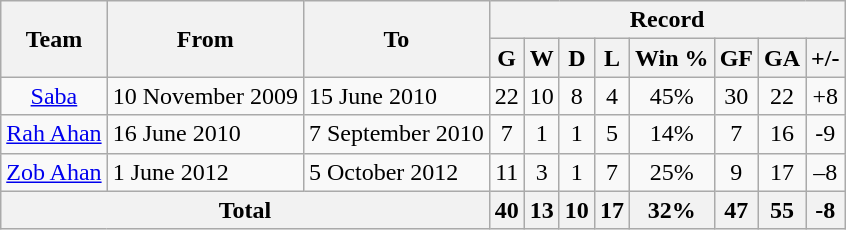<table class="wikitable" style="text-align: center">
<tr>
<th rowspan="2">Team</th>
<th rowspan="2">From</th>
<th rowspan="2">To</th>
<th colspan="8">Record</th>
</tr>
<tr>
<th>G</th>
<th>W</th>
<th>D</th>
<th>L</th>
<th>Win %</th>
<th>GF</th>
<th>GA</th>
<th>+/-</th>
</tr>
<tr>
<td><a href='#'>Saba</a></td>
<td align="left">10 November 2009</td>
<td align="left">15 June 2010</td>
<td>22</td>
<td>10</td>
<td>8</td>
<td>4</td>
<td>45%</td>
<td>30</td>
<td>22</td>
<td>+8</td>
</tr>
<tr>
<td><a href='#'>Rah Ahan</a></td>
<td align="left">16 June 2010</td>
<td align="left">7 September 2010</td>
<td>7</td>
<td>1</td>
<td>1</td>
<td>5</td>
<td>14%</td>
<td>7</td>
<td>16</td>
<td>-9</td>
</tr>
<tr>
<td><a href='#'>Zob Ahan</a></td>
<td align="left">1 June 2012</td>
<td align="left">5 October 2012</td>
<td>11</td>
<td>3</td>
<td>1</td>
<td>7</td>
<td>25%</td>
<td>9</td>
<td>17</td>
<td>–8</td>
</tr>
<tr>
<th colspan="3">Total</th>
<th>40</th>
<th>13</th>
<th>10</th>
<th>17</th>
<th>32%</th>
<th>47</th>
<th>55</th>
<th>-8</th>
</tr>
</table>
